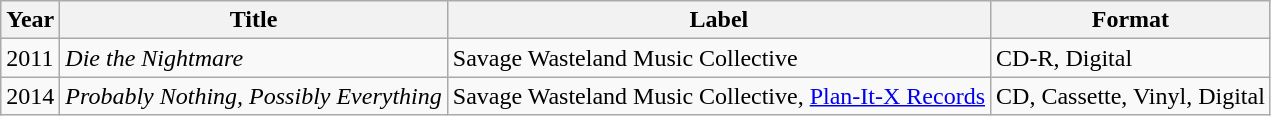<table class="wikitable">
<tr>
<th>Year</th>
<th>Title</th>
<th>Label</th>
<th>Format</th>
</tr>
<tr>
<td>2011</td>
<td><em>Die the Nightmare</em></td>
<td>Savage Wasteland Music Collective</td>
<td>CD-R, Digital</td>
</tr>
<tr>
<td>2014</td>
<td><em>Probably Nothing, Possibly Everything</em></td>
<td>Savage Wasteland Music Collective, <a href='#'>Plan-It-X Records</a></td>
<td>CD, Cassette, Vinyl, Digital</td>
</tr>
</table>
